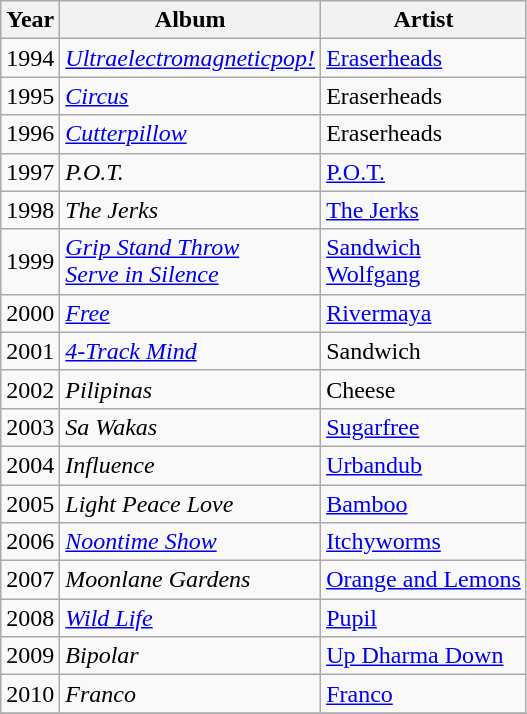<table class="wikitable">
<tr>
<th>Year</th>
<th>Album</th>
<th>Artist</th>
</tr>
<tr>
<td>1994</td>
<td><em><a href='#'>Ultraelectromagneticpop!</a></em></td>
<td><a href='#'>Eraserheads</a></td>
</tr>
<tr>
<td>1995</td>
<td><em><a href='#'>Circus</a></em></td>
<td>Eraserheads</td>
</tr>
<tr>
<td>1996</td>
<td><em><a href='#'>Cutterpillow</a></em></td>
<td>Eraserheads</td>
</tr>
<tr>
<td>1997</td>
<td><em>P.O.T.</em></td>
<td><a href='#'>P.O.T.</a></td>
</tr>
<tr>
<td>1998</td>
<td><em>The Jerks</em></td>
<td><a href='#'>The Jerks</a></td>
</tr>
<tr>
<td>1999</td>
<td><em><a href='#'>Grip Stand Throw</a></em><br><em><a href='#'>Serve in Silence</a></em></td>
<td><a href='#'>Sandwich</a><br><a href='#'>Wolfgang</a></td>
</tr>
<tr>
<td>2000</td>
<td><em><a href='#'>Free</a></em></td>
<td><a href='#'>Rivermaya</a></td>
</tr>
<tr>
<td>2001</td>
<td><em><a href='#'>4-Track Mind</a></em></td>
<td>Sandwich</td>
</tr>
<tr>
<td>2002</td>
<td><em>Pilipinas</em></td>
<td>Cheese</td>
</tr>
<tr>
<td>2003</td>
<td><em>Sa Wakas</em></td>
<td><a href='#'>Sugarfree</a></td>
</tr>
<tr>
<td>2004</td>
<td><em>Influence</em></td>
<td><a href='#'>Urbandub</a></td>
</tr>
<tr>
<td>2005</td>
<td><em>Light Peace Love</em></td>
<td><a href='#'>Bamboo</a></td>
</tr>
<tr>
<td>2006</td>
<td><em><a href='#'>Noontime Show</a></em></td>
<td><a href='#'>Itchyworms</a></td>
</tr>
<tr>
<td>2007</td>
<td><em>Moonlane Gardens</em></td>
<td><a href='#'>Orange and Lemons</a></td>
</tr>
<tr>
<td>2008</td>
<td><em><a href='#'>Wild Life</a></em></td>
<td><a href='#'>Pupil</a></td>
</tr>
<tr>
<td>2009</td>
<td><em>Bipolar</em></td>
<td><a href='#'>Up Dharma Down</a></td>
</tr>
<tr>
<td>2010</td>
<td><em>Franco</em></td>
<td><a href='#'>Franco</a></td>
</tr>
<tr>
</tr>
</table>
